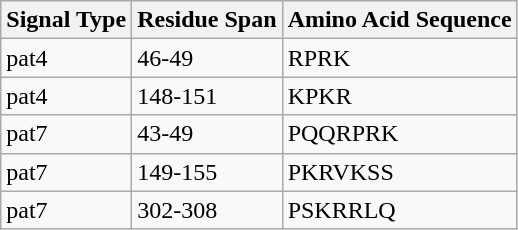<table class="wikitable">
<tr>
<th>Signal Type</th>
<th>Residue Span</th>
<th>Amino Acid Sequence</th>
</tr>
<tr>
<td>pat4</td>
<td>46-49</td>
<td>RPRK</td>
</tr>
<tr>
<td>pat4</td>
<td>148-151</td>
<td>KPKR</td>
</tr>
<tr>
<td>pat7</td>
<td>43-49</td>
<td>PQQRPRK</td>
</tr>
<tr>
<td>pat7</td>
<td>149-155</td>
<td>PKRVKSS</td>
</tr>
<tr>
<td>pat7</td>
<td>302-308</td>
<td>PSKRRLQ</td>
</tr>
</table>
